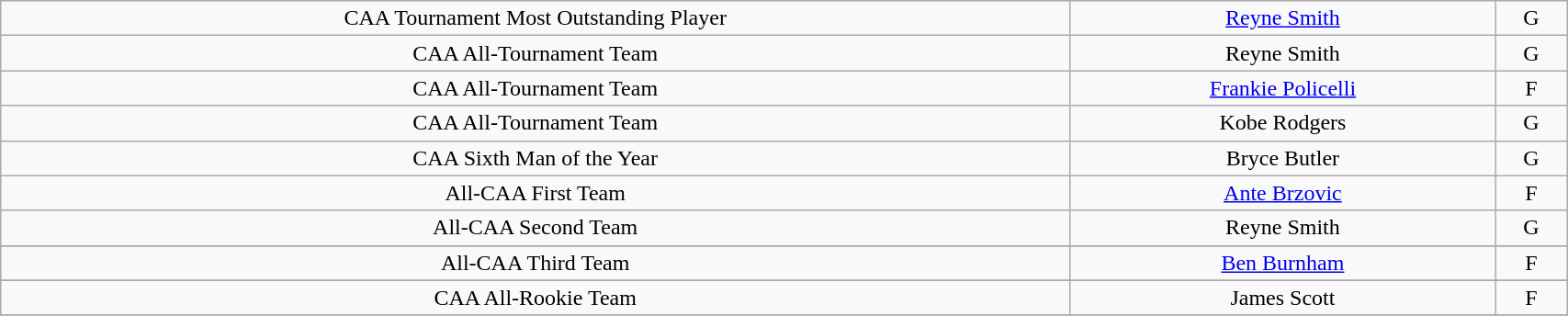<table class="wikitable" style="width: 90%;text-align: center;">
<tr align="center">
<td rowspan="1">CAA Tournament Most Outstanding Player</td>
<td><a href='#'>Reyne Smith</a></td>
<td>G</td>
</tr>
<tr align="center">
<td rowspan="1">CAA All-Tournament Team</td>
<td>Reyne Smith</td>
<td>G</td>
</tr>
<tr align="center">
<td rowspan="1">CAA All-Tournament Team</td>
<td><a href='#'>Frankie Policelli</a></td>
<td>F</td>
</tr>
<tr align="center">
<td rowspan="1">CAA All-Tournament Team</td>
<td>Kobe Rodgers</td>
<td>G</td>
</tr>
<tr align="center">
<td rowspan="1">CAA Sixth Man of the Year</td>
<td>Bryce Butler</td>
<td>G</td>
</tr>
<tr align="center">
<td rowspan="1">All-CAA First Team</td>
<td><a href='#'>Ante Brzovic</a></td>
<td>F</td>
</tr>
<tr align="center">
<td rowspan="1">All-CAA Second Team</td>
<td>Reyne Smith</td>
<td>G</td>
</tr>
<tr>
</tr>
<tr align="center">
<td rowspan="1">All-CAA Third Team</td>
<td><a href='#'>Ben Burnham</a></td>
<td>F</td>
</tr>
<tr>
</tr>
<tr align="center">
<td rowspan="1">CAA All-Rookie Team</td>
<td>James Scott</td>
<td>F</td>
</tr>
<tr>
</tr>
</table>
